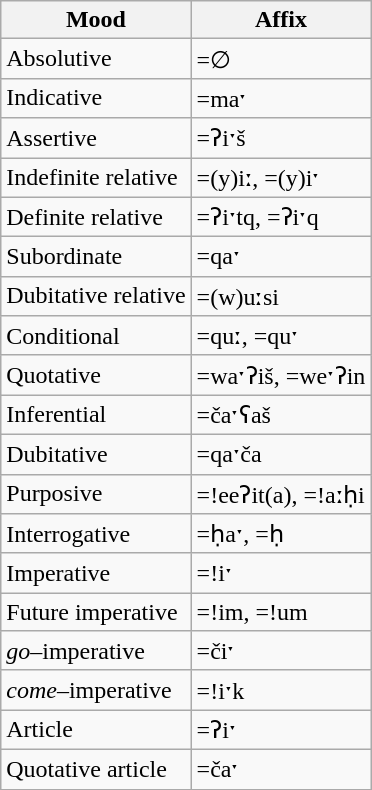<table class="wikitable">
<tr>
<th>Mood</th>
<th>Affix</th>
</tr>
<tr>
<td>Absolutive</td>
<td>=∅</td>
</tr>
<tr>
<td>Indicative</td>
<td>=maˑ</td>
</tr>
<tr>
<td>Assertive</td>
<td>=ʔiˑš</td>
</tr>
<tr>
<td>Indefinite relative</td>
<td>=(y)iː, =(y)iˑ</td>
</tr>
<tr>
<td>Definite relative</td>
<td>=ʔiˑtq, =ʔiˑq</td>
</tr>
<tr>
<td>Subordinate</td>
<td>=qaˑ</td>
</tr>
<tr>
<td>Dubitative relative</td>
<td>=(w)uːsi</td>
</tr>
<tr>
<td>Conditional</td>
<td>=quː, =quˑ</td>
</tr>
<tr>
<td>Quotative</td>
<td>=waˑʔiš, =weˑʔin</td>
</tr>
<tr>
<td>Inferential</td>
<td>=čaˑʕaš</td>
</tr>
<tr>
<td>Dubitative</td>
<td>=qaˑča</td>
</tr>
<tr>
<td>Purposive</td>
<td>=!eeʔit(a), =!aːḥi</td>
</tr>
<tr>
<td>Interrogative</td>
<td>=ḥaˑ, =ḥ</td>
</tr>
<tr>
<td>Imperative</td>
<td>=!iˑ</td>
</tr>
<tr>
<td>Future imperative</td>
<td>=!im, =!um</td>
</tr>
<tr>
<td><em>go</em>–imperative</td>
<td>=čiˑ</td>
</tr>
<tr>
<td><em>come</em>–imperative</td>
<td>=!iˑk</td>
</tr>
<tr>
<td>Article</td>
<td>=ʔiˑ</td>
</tr>
<tr>
<td>Quotative article</td>
<td>=čaˑ</td>
</tr>
</table>
